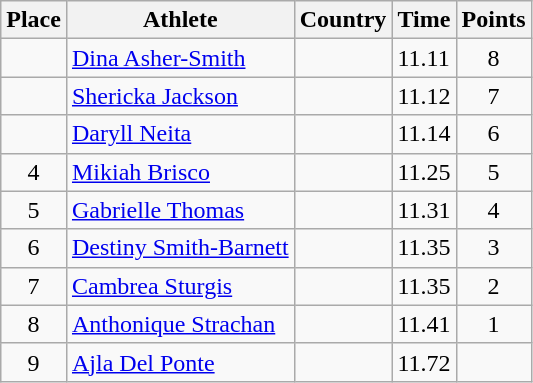<table class="wikitable">
<tr>
<th>Place</th>
<th>Athlete</th>
<th>Country</th>
<th>Time</th>
<th>Points</th>
</tr>
<tr>
<td align=center></td>
<td><a href='#'>Dina Asher-Smith</a></td>
<td></td>
<td>11.11</td>
<td align=center>8</td>
</tr>
<tr>
<td align=center></td>
<td><a href='#'>Shericka Jackson</a></td>
<td></td>
<td>11.12</td>
<td align=center>7</td>
</tr>
<tr>
<td align=center></td>
<td><a href='#'>Daryll Neita</a></td>
<td></td>
<td>11.14</td>
<td align=center>6</td>
</tr>
<tr>
<td align=center>4</td>
<td><a href='#'>Mikiah Brisco</a></td>
<td></td>
<td>11.25</td>
<td align=center>5</td>
</tr>
<tr>
<td align=center>5</td>
<td><a href='#'>Gabrielle Thomas</a></td>
<td></td>
<td>11.31</td>
<td align=center>4</td>
</tr>
<tr>
<td align=center>6</td>
<td><a href='#'>Destiny Smith-Barnett</a></td>
<td></td>
<td>11.35</td>
<td align=center>3</td>
</tr>
<tr>
<td align=center>7</td>
<td><a href='#'>Cambrea Sturgis</a></td>
<td></td>
<td>11.35</td>
<td align=center>2</td>
</tr>
<tr>
<td align=center>8</td>
<td><a href='#'>Anthonique Strachan</a></td>
<td></td>
<td>11.41</td>
<td align=center>1</td>
</tr>
<tr>
<td align=center>9</td>
<td><a href='#'>Ajla Del Ponte</a></td>
<td></td>
<td>11.72</td>
<td align=center></td>
</tr>
</table>
